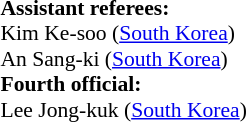<table width=100% style="font-size: 90%">
<tr>
<td><br><strong>Assistant referees:</strong>
<br>Kim Ke-soo (<a href='#'>South Korea</a>)
<br>An Sang-ki (<a href='#'>South Korea</a>)
<br><strong>Fourth official:</strong>
<br>Lee Jong-kuk (<a href='#'>South Korea</a>)</td>
</tr>
</table>
